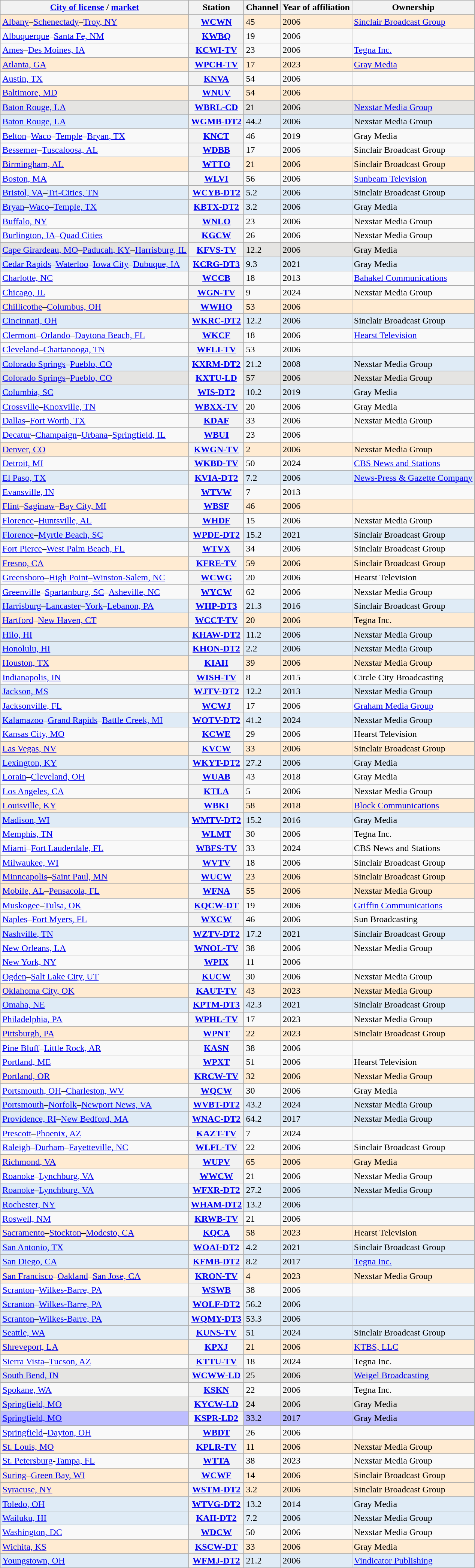<table class="wikitable sortable">
<tr>
<th scope="col"><a href='#'>City of license</a> / <a href='#'>market</a></th>
<th scope="col">Station</th>
<th scope="col">Channel</th>
<th scope="col">Year of affiliation</th>
<th scope="col">Ownership</th>
</tr>
<tr style="background-color:#ffebd2;">
<td><a href='#'>Albany</a>–<a href='#'>Schenectady</a>–<a href='#'>Troy, NY</a></td>
<th scope="row"><a href='#'>WCWN</a></th>
<td>45</td>
<td>2006</td>
<td><a href='#'>Sinclair Broadcast Group</a></td>
</tr>
<tr>
<td><a href='#'>Albuquerque</a>–<a href='#'>Santa Fe, NM</a></td>
<th scope="row"><a href='#'>KWBQ</a></th>
<td>19</td>
<td>2006</td>
<td></td>
</tr>
<tr>
<td><a href='#'>Ames</a>–<a href='#'>Des Moines, IA</a></td>
<th scope="row"><a href='#'>KCWI-TV</a></th>
<td>23</td>
<td>2006</td>
<td><a href='#'>Tegna Inc.</a></td>
</tr>
<tr style="background-color:#ffebd2;">
<td><a href='#'>Atlanta, GA</a></td>
<th scope="row"><a href='#'>WPCH-TV</a></th>
<td>17</td>
<td>2023</td>
<td><a href='#'>Gray Media</a></td>
</tr>
<tr>
<td><a href='#'>Austin, TX</a></td>
<th scope="row"><a href='#'>KNVA</a></th>
<td>54</td>
<td>2006</td>
<td></td>
</tr>
<tr style="background-color:#ffebd2;">
<td><a href='#'>Baltimore, MD</a></td>
<th scope="row"><a href='#'>WNUV</a></th>
<td>54</td>
<td>2006</td>
<td></td>
</tr>
<tr style="background-color:#e5e4e2;">
<td><a href='#'>Baton Rouge, LA</a></td>
<th scope="row"><a href='#'>WBRL-CD</a></th>
<td>21</td>
<td>2006</td>
<td><a href='#'>Nexstar Media Group</a></td>
</tr>
<tr style="background-color:#DFEBF6;">
<td><a href='#'>Baton Rouge, LA</a></td>
<th scope="row"><a href='#'>WGMB-DT2</a></th>
<td>44.2</td>
<td>2006</td>
<td>Nexstar Media Group</td>
</tr>
<tr>
<td><a href='#'>Belton</a>–<a href='#'>Waco</a>–<a href='#'>Temple</a>–<a href='#'>Bryan, TX</a></td>
<th scope="row"><a href='#'>KNCT</a></th>
<td>46</td>
<td>2019</td>
<td>Gray Media</td>
</tr>
<tr>
<td><a href='#'>Bessemer</a>–<a href='#'>Tuscaloosa, AL</a></td>
<th scope="row"><a href='#'>WDBB</a></th>
<td>17</td>
<td>2006</td>
<td>Sinclair Broadcast Group</td>
</tr>
<tr style="background-color:#ffebd2;">
<td><a href='#'>Birmingham, AL</a></td>
<th scope="row"><a href='#'>WTTO</a></th>
<td>21</td>
<td>2006</td>
<td>Sinclair Broadcast Group</td>
</tr>
<tr>
<td><a href='#'>Boston, MA</a></td>
<th scope="row"><a href='#'>WLVI</a></th>
<td>56</td>
<td>2006</td>
<td><a href='#'>Sunbeam Television</a></td>
</tr>
<tr style="background-color:#DFEBF6;">
<td><a href='#'>Bristol, VA</a>–<a href='#'>Tri-Cities, TN</a></td>
<th scope="row"><a href='#'>WCYB-DT2</a></th>
<td>5.2</td>
<td>2006</td>
<td>Sinclair Broadcast Group</td>
</tr>
<tr style="background-color:#DFEBF6;">
<td><a href='#'>Bryan</a>–<a href='#'>Waco</a>–<a href='#'>Temple, TX</a></td>
<th scope="row"><a href='#'>KBTX-DT2</a></th>
<td>3.2</td>
<td>2006</td>
<td>Gray Media</td>
</tr>
<tr>
<td><a href='#'>Buffalo, NY</a></td>
<th scope="row"><a href='#'>WNLO</a></th>
<td>23</td>
<td>2006</td>
<td>Nexstar Media Group</td>
</tr>
<tr>
<td><a href='#'>Burlington, IA</a>–<a href='#'>Quad Cities</a></td>
<th scope="row"><a href='#'>KGCW</a></th>
<td>26</td>
<td>2006</td>
<td>Nexstar Media Group</td>
</tr>
<tr style="background-color:#e5e4e2;">
<td><a href='#'>Cape Girardeau, MO</a>–<a href='#'>Paducah, KY</a>–<a href='#'>Harrisburg, IL</a></td>
<th scope="row"><a href='#'>KFVS-TV</a></th>
<td>12.2</td>
<td>2006</td>
<td>Gray Media</td>
</tr>
<tr style="background-color:#DFEBF6;">
<td><a href='#'>Cedar Rapids</a>–<a href='#'>Waterloo</a>–<a href='#'>Iowa City</a>–<a href='#'>Dubuque, IA</a></td>
<th scope="row"><a href='#'>KCRG-DT3</a></th>
<td>9.3</td>
<td>2021</td>
<td>Gray Media</td>
</tr>
<tr>
<td><a href='#'>Charlotte, NC</a></td>
<th scope="row"><a href='#'>WCCB</a></th>
<td>18</td>
<td>2013</td>
<td><a href='#'>Bahakel Communications</a></td>
</tr>
<tr>
<td><a href='#'>Chicago, IL</a></td>
<th scope="row"><a href='#'>WGN-TV</a></th>
<td>9</td>
<td>2024</td>
<td>Nexstar Media Group</td>
</tr>
<tr style="background-color:#ffebd2;">
<td><a href='#'>Chillicothe</a>–<a href='#'>Columbus, OH</a></td>
<th scope="row"><a href='#'>WWHO</a></th>
<td>53</td>
<td>2006</td>
<td></td>
</tr>
<tr style="background-color:#DFEBF6;">
<td><a href='#'>Cincinnati, OH</a></td>
<th scope="row"><a href='#'>WKRC-DT2</a></th>
<td>12.2</td>
<td>2006</td>
<td>Sinclair Broadcast Group</td>
</tr>
<tr>
<td><a href='#'>Clermont</a>–<a href='#'>Orlando</a>–<a href='#'>Daytona Beach, FL</a></td>
<th scope="row"><a href='#'>WKCF</a></th>
<td>18</td>
<td>2006</td>
<td><a href='#'>Hearst Television</a></td>
</tr>
<tr>
<td><a href='#'>Cleveland</a>–<a href='#'>Chattanooga, TN</a></td>
<th scope="row"><a href='#'>WFLI-TV</a></th>
<td>53</td>
<td>2006</td>
<td></td>
</tr>
<tr style="background-color:#DFEBF6;">
<td><a href='#'>Colorado Springs</a>–<a href='#'>Pueblo, CO</a></td>
<th scope="row"><a href='#'>KXRM-DT2</a></th>
<td>21.2</td>
<td>2008</td>
<td>Nexstar Media Group</td>
</tr>
<tr style="background-color:#e5e4e2;">
<td><a href='#'>Colorado Springs</a>–<a href='#'>Pueblo, CO</a></td>
<th scope="row"><a href='#'>KXTU-LD</a></th>
<td>57</td>
<td>2006</td>
<td>Nexstar Media Group</td>
</tr>
<tr style="background-color:#DFEBF6;">
<td><a href='#'>Columbia, SC</a></td>
<th scope="row"><a href='#'>WIS-DT2</a></th>
<td>10.2</td>
<td>2019</td>
<td>Gray Media</td>
</tr>
<tr>
<td><a href='#'>Crossville</a>–<a href='#'>Knoxville, TN</a></td>
<th scope="row"><a href='#'>WBXX-TV</a></th>
<td>20</td>
<td>2006</td>
<td>Gray Media</td>
</tr>
<tr>
<td><a href='#'>Dallas</a>–<a href='#'>Fort Worth, TX</a></td>
<th scope="row"><a href='#'>KDAF</a></th>
<td>33</td>
<td>2006</td>
<td>Nexstar Media Group</td>
</tr>
<tr>
<td><a href='#'>Decatur</a>–<a href='#'>Champaign</a>–<a href='#'>Urbana</a>–<a href='#'>Springfield, IL</a></td>
<th scope="row"><a href='#'>WBUI</a></th>
<td>23</td>
<td>2006</td>
<td></td>
</tr>
<tr style="background-color:#ffebd2;">
<td><a href='#'>Denver, CO</a></td>
<th scope="row"><a href='#'>KWGN-TV</a></th>
<td>2</td>
<td>2006</td>
<td>Nexstar Media Group</td>
</tr>
<tr>
<td><a href='#'>Detroit, MI</a></td>
<th scope="row"><a href='#'>WKBD-TV</a></th>
<td>50</td>
<td>2024</td>
<td><a href='#'>CBS News and Stations</a></td>
</tr>
<tr style="background-color:#DFEBF6;">
<td><a href='#'>El Paso, TX</a></td>
<th scope="row"><a href='#'>KVIA-DT2</a></th>
<td>7.2</td>
<td>2006</td>
<td><a href='#'>News-Press & Gazette Company</a></td>
</tr>
<tr>
<td><a href='#'>Evansville, IN</a></td>
<th scope="row"><a href='#'>WTVW</a></th>
<td>7</td>
<td>2013</td>
<td></td>
</tr>
<tr style="background-color:#ffebd2;">
<td><a href='#'>Flint</a>–<a href='#'>Saginaw</a>–<a href='#'>Bay City, MI</a></td>
<th scope="row"><a href='#'>WBSF</a></th>
<td>46</td>
<td>2006</td>
<td></td>
</tr>
<tr>
<td><a href='#'>Florence</a>–<a href='#'>Huntsville, AL</a></td>
<th scope="row"><a href='#'>WHDF</a></th>
<td>15</td>
<td>2006</td>
<td>Nexstar Media Group</td>
</tr>
<tr style="background-color:#DFEBF6;">
<td><a href='#'>Florence</a>–<a href='#'>Myrtle Beach, SC</a></td>
<th scope="row"><a href='#'>WPDE-DT2</a></th>
<td>15.2</td>
<td>2021</td>
<td>Sinclair Broadcast Group</td>
</tr>
<tr>
<td><a href='#'>Fort Pierce</a>–<a href='#'>West Palm Beach, FL</a></td>
<th scope="row"><a href='#'>WTVX</a></th>
<td>34</td>
<td>2006</td>
<td>Sinclair Broadcast Group</td>
</tr>
<tr style="background-color:#ffebd2;">
<td><a href='#'>Fresno, CA</a></td>
<th scope="row"><a href='#'>KFRE-TV</a></th>
<td>59</td>
<td>2006</td>
<td>Sinclair Broadcast Group</td>
</tr>
<tr>
<td><a href='#'>Greensboro</a>–<a href='#'>High Point</a>–<a href='#'>Winston-Salem, NC</a></td>
<th scope="row"><a href='#'>WCWG</a></th>
<td>20</td>
<td>2006</td>
<td>Hearst Television</td>
</tr>
<tr>
<td><a href='#'>Greenville</a>–<a href='#'>Spartanburg, SC</a>–<a href='#'>Asheville, NC</a></td>
<th scope="row"><a href='#'>WYCW</a></th>
<td>62</td>
<td>2006</td>
<td>Nexstar Media Group</td>
</tr>
<tr style="background-color:#DFEBF6;">
<td><a href='#'>Harrisburg</a>–<a href='#'>Lancaster</a>–<a href='#'>York</a>–<a href='#'>Lebanon, PA</a></td>
<th scope="row"><a href='#'>WHP-DT3</a></th>
<td>21.3</td>
<td>2016</td>
<td>Sinclair Broadcast Group</td>
</tr>
<tr style="background-color:#ffebd2;">
<td><a href='#'>Hartford</a>–<a href='#'>New Haven, CT</a></td>
<th scope="row"><a href='#'>WCCT-TV</a></th>
<td>20</td>
<td>2006</td>
<td>Tegna Inc.</td>
</tr>
<tr style="background-color:#DFEBF6;">
<td><a href='#'>Hilo, HI</a></td>
<th scope="row"><a href='#'>KHAW-DT2</a></th>
<td>11.2</td>
<td>2006</td>
<td>Nexstar Media Group</td>
</tr>
<tr style="background-color:#DFEBF6;">
<td><a href='#'>Honolulu, HI</a></td>
<th scope="row"><a href='#'>KHON-DT2</a></th>
<td>2.2</td>
<td>2006</td>
<td>Nexstar Media Group</td>
</tr>
<tr style="background-color:#ffebd2;">
<td><a href='#'>Houston, TX</a></td>
<th scope="row"><a href='#'>KIAH</a></th>
<td>39</td>
<td>2006</td>
<td>Nexstar Media Group</td>
</tr>
<tr>
<td><a href='#'>Indianapolis, IN</a></td>
<th scope="row"><a href='#'>WISH-TV</a></th>
<td>8</td>
<td>2015</td>
<td>Circle City Broadcasting</td>
</tr>
<tr style="background-color:#DFEBF6;">
<td><a href='#'>Jackson, MS</a></td>
<th scope="row"><a href='#'>WJTV-DT2</a></th>
<td>12.2</td>
<td>2013</td>
<td>Nexstar Media Group</td>
</tr>
<tr>
<td><a href='#'>Jacksonville, FL</a></td>
<th scope="row"><a href='#'>WCWJ</a></th>
<td>17</td>
<td>2006</td>
<td><a href='#'>Graham Media Group</a></td>
</tr>
<tr style="background-color:#DFEBF6;">
<td><a href='#'>Kalamazoo</a>–<a href='#'>Grand Rapids</a>–<a href='#'>Battle Creek, MI</a></td>
<th scope="row"><a href='#'>WOTV-DT2</a></th>
<td>41.2</td>
<td>2024</td>
<td>Nexstar Media Group</td>
</tr>
<tr>
<td><a href='#'>Kansas City, MO</a></td>
<th scope="row"><a href='#'>KCWE</a></th>
<td>29</td>
<td>2006</td>
<td>Hearst Television</td>
</tr>
<tr style="background-color:#ffebd2;">
<td><a href='#'>Las Vegas, NV</a></td>
<th scope="row"><a href='#'>KVCW</a></th>
<td>33</td>
<td>2006</td>
<td>Sinclair Broadcast Group</td>
</tr>
<tr style="background-color:#DFEBF6;">
<td><a href='#'>Lexington, KY</a></td>
<th scope="row"><a href='#'>WKYT-DT2</a></th>
<td>27.2</td>
<td>2006</td>
<td>Gray Media</td>
</tr>
<tr>
<td><a href='#'>Lorain</a>–<a href='#'>Cleveland, OH</a></td>
<th scope="row"><a href='#'>WUAB</a></th>
<td>43</td>
<td>2018</td>
<td>Gray Media</td>
</tr>
<tr>
<td><a href='#'>Los Angeles, CA</a></td>
<th scope="row"><a href='#'>KTLA</a></th>
<td>5</td>
<td>2006</td>
<td>Nexstar Media Group</td>
</tr>
<tr style="background-color:#ffebd2;">
<td><a href='#'>Louisville, KY</a></td>
<th scope="row"><a href='#'>WBKI</a></th>
<td>58</td>
<td>2018</td>
<td><a href='#'>Block Communications</a></td>
</tr>
<tr style="background-color:#DFEBF6;">
<td><a href='#'>Madison, WI</a></td>
<th scope="row"><a href='#'>WMTV-DT2</a></th>
<td>15.2</td>
<td>2016</td>
<td>Gray Media</td>
</tr>
<tr>
<td><a href='#'>Memphis, TN</a></td>
<th scope="row"><a href='#'>WLMT</a></th>
<td>30</td>
<td>2006</td>
<td>Tegna Inc.</td>
</tr>
<tr>
<td><a href='#'>Miami</a>–<a href='#'>Fort Lauderdale, FL</a></td>
<th scope="row"><a href='#'>WBFS-TV</a></th>
<td>33</td>
<td>2024</td>
<td>CBS News and Stations</td>
</tr>
<tr>
<td><a href='#'>Milwaukee, WI</a></td>
<th scope="row"><a href='#'>WVTV</a></th>
<td>18</td>
<td>2006</td>
<td>Sinclair Broadcast Group</td>
</tr>
<tr style="background-color:#ffebd2;">
<td><a href='#'>Minneapolis</a>–<a href='#'>Saint Paul, MN</a></td>
<th scope="row"><a href='#'>WUCW</a></th>
<td>23</td>
<td>2006</td>
<td>Sinclair Broadcast Group</td>
</tr>
<tr style="background-color:#ffebd2;">
<td><a href='#'>Mobile, AL</a>–<a href='#'>Pensacola, FL</a></td>
<th scope="row"><a href='#'>WFNA</a></th>
<td>55</td>
<td>2006</td>
<td>Nexstar Media Group</td>
</tr>
<tr>
<td><a href='#'>Muskogee</a>–<a href='#'>Tulsa, OK</a></td>
<th scope="row"><a href='#'>KQCW-DT</a></th>
<td>19</td>
<td>2006</td>
<td><a href='#'>Griffin Communications</a></td>
</tr>
<tr>
<td><a href='#'>Naples</a>–<a href='#'>Fort Myers, FL</a></td>
<th scope="row"><a href='#'>WXCW</a></th>
<td>46</td>
<td>2006</td>
<td>Sun Broadcasting</td>
</tr>
<tr style="background-color:#DFEBF6;">
<td><a href='#'>Nashville, TN</a></td>
<th scope="row"><a href='#'>WZTV-DT2</a></th>
<td>17.2</td>
<td>2021</td>
<td>Sinclair Broadcast Group</td>
</tr>
<tr>
<td><a href='#'>New Orleans, LA</a></td>
<th scope="row"><a href='#'>WNOL-TV</a></th>
<td>38</td>
<td>2006</td>
<td>Nexstar Media Group</td>
</tr>
<tr>
<td><a href='#'>New York, NY</a></td>
<th scope="row"><a href='#'>WPIX</a></th>
<td>11</td>
<td>2006</td>
<td></td>
</tr>
<tr>
<td><a href='#'>Ogden</a>–<a href='#'>Salt Lake City, UT</a></td>
<th scope="row"><a href='#'>KUCW</a></th>
<td>30</td>
<td>2006</td>
<td>Nexstar Media Group</td>
</tr>
<tr style="background-color:#ffebd2;">
<td><a href='#'>Oklahoma City, OK</a></td>
<th scope="row"><a href='#'>KAUT-TV</a></th>
<td>43</td>
<td>2023</td>
<td>Nexstar Media Group</td>
</tr>
<tr style="background-color:#DFEBF6;">
<td><a href='#'>Omaha, NE</a></td>
<th scope="row"><a href='#'>KPTM-DT3</a></th>
<td>42.3</td>
<td>2021</td>
<td>Sinclair Broadcast Group</td>
</tr>
<tr>
<td><a href='#'>Philadelphia, PA</a></td>
<th scope="row"><a href='#'>WPHL-TV</a></th>
<td>17</td>
<td>2023</td>
<td>Nexstar Media Group</td>
</tr>
<tr style="background-color:#ffebd2;">
<td><a href='#'>Pittsburgh, PA</a></td>
<th scope="row"><a href='#'>WPNT</a></th>
<td>22</td>
<td>2023</td>
<td>Sinclair Broadcast Group</td>
</tr>
<tr>
<td><a href='#'>Pine Bluff</a>–<a href='#'>Little Rock, AR</a></td>
<th scope="row"><a href='#'>KASN</a></th>
<td>38</td>
<td>2006</td>
<td></td>
</tr>
<tr>
<td><a href='#'>Portland, ME</a></td>
<th scope="row"><a href='#'>WPXT</a></th>
<td>51</td>
<td>2006</td>
<td>Hearst Television</td>
</tr>
<tr style="background-color:#ffebd2;">
<td><a href='#'>Portland, OR</a></td>
<th scope="row"><a href='#'>KRCW-TV</a></th>
<td>32</td>
<td>2006</td>
<td>Nexstar Media Group</td>
</tr>
<tr>
<td><a href='#'>Portsmouth, OH</a>–<a href='#'>Charleston, WV</a></td>
<th scope="row"><a href='#'>WQCW</a></th>
<td>30</td>
<td>2006</td>
<td>Gray Media</td>
</tr>
<tr style="background-color:#DFEBF6;">
<td><a href='#'>Portsmouth</a>–<a href='#'>Norfolk</a>–<a href='#'>Newport News, VA</a></td>
<th scope="row"><a href='#'>WVBT-DT2</a></th>
<td>43.2</td>
<td>2024</td>
<td>Nexstar Media Group</td>
</tr>
<tr style="background-color:#DFEBF6;">
<td><a href='#'>Providence, RI</a>–<a href='#'>New Bedford, MA</a></td>
<th scope="row"><a href='#'>WNAC-DT2</a></th>
<td>64.2</td>
<td>2017</td>
<td>Nexstar Media Group</td>
</tr>
<tr>
<td><a href='#'>Prescott</a>–<a href='#'>Phoenix, AZ</a></td>
<th scope="row"><a href='#'>KAZT-TV</a></th>
<td>7</td>
<td>2024</td>
<td></td>
</tr>
<tr>
<td><a href='#'>Raleigh</a>–<a href='#'>Durham</a>–<a href='#'>Fayetteville, NC</a></td>
<th scope="row"><a href='#'>WLFL-TV</a></th>
<td>22</td>
<td>2006</td>
<td>Sinclair Broadcast Group</td>
</tr>
<tr style="background-color:#ffebd2;">
<td><a href='#'>Richmond, VA</a></td>
<th scope="row"><a href='#'>WUPV</a></th>
<td>65</td>
<td>2006</td>
<td>Gray Media</td>
</tr>
<tr>
<td><a href='#'>Roanoke</a>–<a href='#'>Lynchburg, VA</a></td>
<th scope="row"><a href='#'>WWCW</a></th>
<td>21</td>
<td>2006</td>
<td>Nexstar Media Group</td>
</tr>
<tr style="background-color:#DFEBF6;">
<td><a href='#'>Roanoke</a>–<a href='#'>Lynchburg, VA</a></td>
<th scope="row"><a href='#'>WFXR-DT2</a></th>
<td>27.2</td>
<td>2006</td>
<td>Nexstar Media Group</td>
</tr>
<tr style="background-color:#DFEBF6;">
<td><a href='#'>Rochester, NY</a></td>
<th scope="row"><a href='#'>WHAM-DT2</a></th>
<td>13.2</td>
<td>2006</td>
<td></td>
</tr>
<tr>
<td><a href='#'>Roswell, NM</a></td>
<th scope="row"><a href='#'>KRWB-TV</a></th>
<td>21</td>
<td>2006</td>
<td></td>
</tr>
<tr style="background-color:#ffebd2;">
<td><a href='#'>Sacramento</a>–<a href='#'>Stockton</a>–<a href='#'>Modesto, CA</a></td>
<th scope="row"><a href='#'>KQCA</a></th>
<td>58</td>
<td>2023</td>
<td>Hearst Television</td>
</tr>
<tr style="background-color:#DFEBF6;">
<td><a href='#'>San Antonio, TX</a></td>
<th scope="row"><a href='#'>WOAI-DT2</a></th>
<td>4.2</td>
<td>2021</td>
<td>Sinclair Broadcast Group</td>
</tr>
<tr style="background-color:#DFEBF6;">
<td><a href='#'>San Diego, CA</a></td>
<th scope="row"><a href='#'>KFMB-DT2</a></th>
<td>8.2</td>
<td>2017</td>
<td><a href='#'>Tegna Inc.</a></td>
</tr>
<tr style="background-color:#ffebd2;">
<td><a href='#'>San Francisco</a>–<a href='#'>Oakland</a>–<a href='#'>San Jose, CA</a></td>
<th scope="row"><a href='#'>KRON-TV</a></th>
<td>4</td>
<td>2023</td>
<td>Nexstar Media Group</td>
</tr>
<tr>
<td><a href='#'>Scranton</a>–<a href='#'>Wilkes-Barre, PA</a></td>
<th scope="row"><a href='#'>WSWB</a></th>
<td>38</td>
<td>2006</td>
<td></td>
</tr>
<tr style="background-color:#DFEBF6;">
<td><a href='#'>Scranton</a>–<a href='#'>Wilkes-Barre, PA</a></td>
<th scope="row"><a href='#'>WOLF-DT2</a></th>
<td>56.2</td>
<td>2006</td>
<td></td>
</tr>
<tr style="background-color:#DFEBF6;">
<td><a href='#'>Scranton</a>–<a href='#'>Wilkes-Barre, PA</a></td>
<th scope="row"><a href='#'>WQMY-DT3</a></th>
<td>53.3</td>
<td>2006</td>
<td></td>
</tr>
<tr style="background-color:#DFEBF6;">
<td><a href='#'>Seattle, WA</a></td>
<th scope="row"><a href='#'>KUNS-TV</a></th>
<td>51</td>
<td>2024</td>
<td>Sinclair Broadcast Group</td>
</tr>
<tr style="background-color:#ffebd2;">
<td><a href='#'>Shreveport, LA</a></td>
<th scope="row"><a href='#'>KPXJ</a></th>
<td>21</td>
<td>2006</td>
<td><a href='#'>KTBS, LLC</a></td>
</tr>
<tr>
<td><a href='#'>Sierra Vista</a>–<a href='#'>Tucson, AZ</a></td>
<th scope="row"><a href='#'>KTTU-TV</a></th>
<td>18</td>
<td>2024</td>
<td>Tegna Inc.</td>
</tr>
<tr style="background-color:#e5e4e2;">
<td><a href='#'>South Bend, IN</a></td>
<th scope="row"><a href='#'>WCWW-LD</a></th>
<td>25</td>
<td>2006</td>
<td><a href='#'>Weigel Broadcasting</a></td>
</tr>
<tr>
<td><a href='#'>Spokane, WA</a></td>
<th scope="row"><a href='#'>KSKN</a></th>
<td>22</td>
<td>2006</td>
<td>Tegna Inc.</td>
</tr>
<tr style="background-color:#e5e4e2;">
<td><a href='#'>Springfield, MO</a></td>
<th scope="row"><a href='#'>KYCW-LD</a></th>
<td>24</td>
<td>2006</td>
<td>Gray Media</td>
</tr>
<tr style="background-color:#bdbdff;">
<td><a href='#'>Springfield, MO</a></td>
<th scope="row"><a href='#'>KSPR-LD2</a></th>
<td>33.2</td>
<td>2017</td>
<td>Gray Media</td>
</tr>
<tr>
<td><a href='#'>Springfield</a>–<a href='#'>Dayton, OH</a></td>
<th scope="row"><a href='#'>WBDT</a></th>
<td>26</td>
<td>2006</td>
<td></td>
</tr>
<tr style="background-color:#ffebd2;">
<td><a href='#'>St. Louis, MO</a></td>
<th scope="row"><a href='#'>KPLR-TV</a></th>
<td>11</td>
<td>2006</td>
<td>Nexstar Media Group</td>
</tr>
<tr>
<td><a href='#'>St. Petersburg</a>-<a href='#'>Tampa, FL</a></td>
<th scope="row"><a href='#'>WTTA</a></th>
<td>38</td>
<td>2023</td>
<td>Nexstar Media Group</td>
</tr>
<tr style="background-color:#ffebd2;">
<td><a href='#'>Suring</a>–<a href='#'>Green Bay, WI</a></td>
<th scope="row"><a href='#'>WCWF</a></th>
<td>14</td>
<td>2006</td>
<td>Sinclair Broadcast Group</td>
</tr>
<tr style="background-color:#ffebd2;">
<td><a href='#'>Syracuse, NY</a></td>
<th scope="row"><a href='#'>WSTM-DT2</a></th>
<td>3.2</td>
<td>2006</td>
<td>Sinclair Broadcast Group</td>
</tr>
<tr style="background-color:#DFEBF6;">
<td><a href='#'>Toledo, OH</a></td>
<th scope="row"><a href='#'>WTVG-DT2</a></th>
<td>13.2</td>
<td>2014</td>
<td>Gray Media</td>
</tr>
<tr style="background-color:#DFEBF6;">
<td><a href='#'>Wailuku, HI</a></td>
<th scope="row"><a href='#'>KAII-DT2</a></th>
<td>7.2</td>
<td>2006</td>
<td>Nexstar Media Group</td>
</tr>
<tr>
<td><a href='#'>Washington, DC</a></td>
<th scope="row"><a href='#'>WDCW</a></th>
<td>50</td>
<td>2006</td>
<td>Nexstar Media Group</td>
</tr>
<tr style="background-color:#ffebd2;">
<td><a href='#'>Wichita, KS</a></td>
<th scope="row"><a href='#'>KSCW-DT</a></th>
<td>33</td>
<td>2006</td>
<td>Gray Media</td>
</tr>
<tr style="background-color:#DFEBF6;">
<td><a href='#'>Youngstown, OH</a></td>
<th scope="row"><a href='#'>WFMJ-DT2</a></th>
<td>21.2</td>
<td>2006</td>
<td><a href='#'>Vindicator Publishing</a></td>
</tr>
</table>
